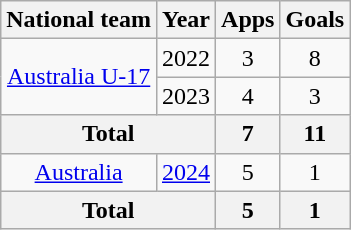<table class="wikitable" style="text-align:center">
<tr>
<th>National team</th>
<th>Year</th>
<th>Apps</th>
<th>Goals</th>
</tr>
<tr>
<td rowspan="2"><a href='#'>Australia U-17</a></td>
<td>2022</td>
<td>3</td>
<td>8</td>
</tr>
<tr>
<td>2023</td>
<td>4</td>
<td>3</td>
</tr>
<tr>
<th colspan="2">Total</th>
<th>7</th>
<th>11</th>
</tr>
<tr>
<td><a href='#'>Australia</a></td>
<td><a href='#'>2024</a></td>
<td>5</td>
<td>1</td>
</tr>
<tr>
<th colspan="2">Total</th>
<th>5</th>
<th>1</th>
</tr>
</table>
